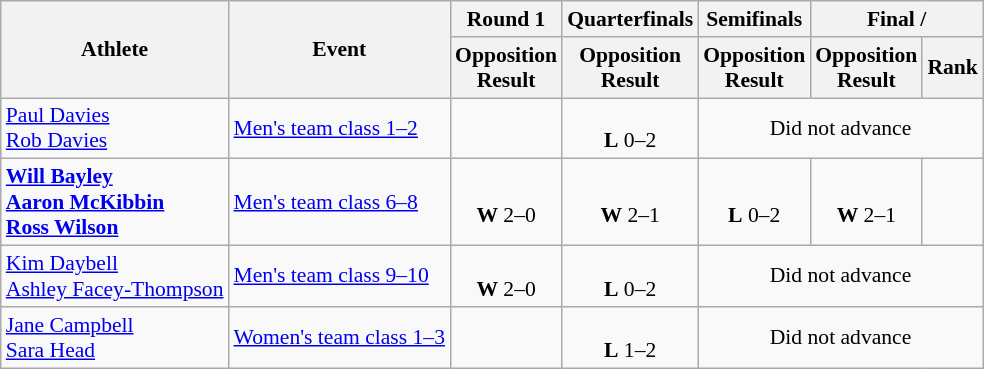<table class=wikitable style="font-size:90%">
<tr>
<th rowspan="2">Athlete</th>
<th rowspan="2">Event</th>
<th>Round 1</th>
<th>Quarterfinals</th>
<th>Semifinals</th>
<th colspan="2">Final / </th>
</tr>
<tr>
<th>Opposition<br>Result</th>
<th>Opposition<br>Result</th>
<th>Opposition<br>Result</th>
<th>Opposition<br>Result</th>
<th>Rank</th>
</tr>
<tr align=center>
<td align=left><a href='#'>Paul Davies</a><br><a href='#'>Rob Davies</a></td>
<td align=left><a href='#'>Men's team class 1–2</a></td>
<td></td>
<td><br><strong>L</strong> 0–2</td>
<td colspan="3">Did not advance</td>
</tr>
<tr align=center>
<td align=left><strong><a href='#'>Will Bayley</a><br><a href='#'>Aaron McKibbin</a><br><a href='#'>Ross Wilson</a></strong></td>
<td align=left><a href='#'>Men's team class 6–8</a></td>
<td><br><strong>W</strong> 2–0</td>
<td><br><strong>W</strong> 2–1</td>
<td><br><strong>L</strong> 0–2</td>
<td><br><strong>W</strong> 2–1</td>
<td></td>
</tr>
<tr align=center>
<td align=left><a href='#'>Kim Daybell</a><br><a href='#'>Ashley Facey-Thompson</a></td>
<td align=left><a href='#'>Men's team class 9–10</a></td>
<td><br><strong>W</strong> 2–0</td>
<td><br><strong>L</strong> 0–2</td>
<td colspan="3">Did not advance</td>
</tr>
<tr align=center>
<td align=left><a href='#'>Jane Campbell</a><br><a href='#'>Sara Head</a></td>
<td align=left><a href='#'>Women's team class 1–3</a></td>
<td></td>
<td><br><strong>L</strong> 1–2</td>
<td colspan="3">Did not advance</td>
</tr>
</table>
